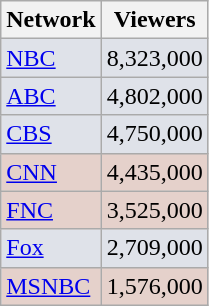<table class="wikitable">
<tr>
<th>Network</th>
<th>Viewers</th>
</tr>
<tr style="background:#dfe2e9;">
<td><a href='#'>NBC</a></td>
<td>8,323,000</td>
</tr>
<tr style="background:#dfe2e9;">
<td><a href='#'>ABC</a></td>
<td>4,802,000</td>
</tr>
<tr style="background:#dfe2e9;">
<td><a href='#'>CBS</a></td>
<td>4,750,000</td>
</tr>
<tr style="background:#e5d1cb;">
<td><a href='#'>CNN</a></td>
<td>4,435,000</td>
</tr>
<tr style="background:#e5d1cb;">
<td><a href='#'>FNC</a></td>
<td>3,525,000</td>
</tr>
<tr style="background:#dfe2e9;">
<td><a href='#'>Fox</a></td>
<td>2,709,000</td>
</tr>
<tr style="background:#e5d1cb;">
<td><a href='#'>MSNBC</a></td>
<td>1,576,000</td>
</tr>
</table>
